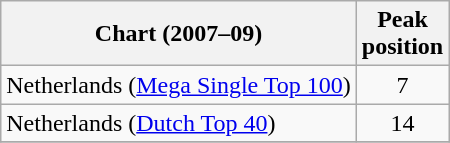<table class="wikitable sortable">
<tr>
<th>Chart (2007–09)</th>
<th>Peak<br>position</th>
</tr>
<tr>
<td>Netherlands (<a href='#'>Mega Single Top 100</a>)</td>
<td align="center">7</td>
</tr>
<tr>
<td>Netherlands (<a href='#'>Dutch Top 40</a>)</td>
<td align="center">14</td>
</tr>
<tr>
</tr>
</table>
